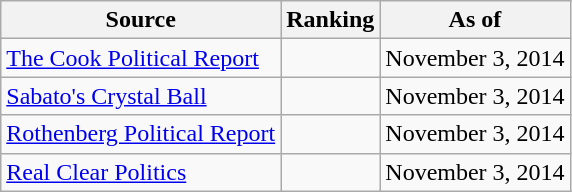<table class="wikitable" style="text-align:center">
<tr>
<th>Source</th>
<th>Ranking</th>
<th>As of</th>
</tr>
<tr>
<td align=left><a href='#'>The Cook Political Report</a></td>
<td></td>
<td>November 3, 2014</td>
</tr>
<tr>
<td align=left><a href='#'>Sabato's Crystal Ball</a></td>
<td></td>
<td>November 3, 2014</td>
</tr>
<tr>
<td align=left><a href='#'>Rothenberg Political Report</a></td>
<td></td>
<td>November 3, 2014</td>
</tr>
<tr>
<td align=left><a href='#'>Real Clear Politics</a></td>
<td></td>
<td>November 3, 2014</td>
</tr>
</table>
